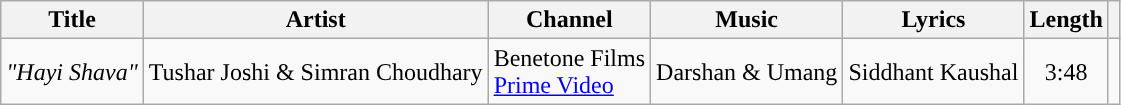<table class="wikitable sortable plainrowheaders">
<tr>
<th scope="col">Title</th>
<th scope="col">Artist</th>
<th scope="col">Channel</th>
<th scope="col">Music</th>
<th scope="col">Lyrics</th>
<th scope="col" class="unsortable">Length</th>
<th scope="col" class="unsortable"></th>
</tr>
<tr>
<td><em>"Hayi Shava"</em></td>
<td>Tushar Joshi & Simran Choudhary</td>
<td>Benetone Films<br><a href='#'>Prime Video</a></td>
<td>Darshan & Umang</td>
<td>Siddhant Kaushal</td>
<td style="text-align: center;">3:48</td>
<td></td>
</tr>
</table>
